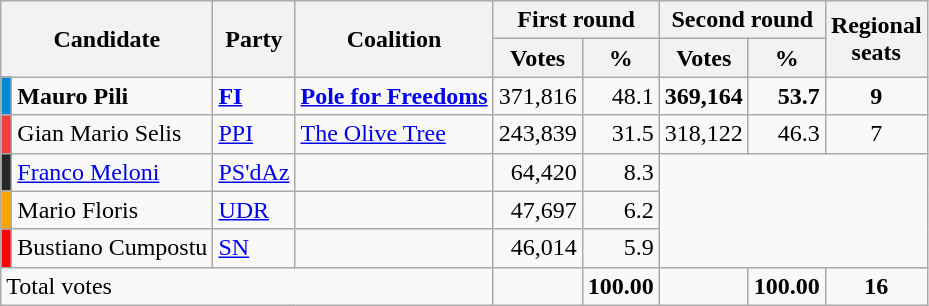<table class="wikitable centre">
<tr>
<th scope="col" rowspan=2 colspan=2>Candidate</th>
<th scope="col" rowspan=2 colspan=1>Party</th>
<th scope="col" rowspan=2 colspan=1>Coalition</th>
<th scope="col" colspan=2>First round</th>
<th scope="col" colspan=2>Second round</th>
<th scope="col" rowspan=2>Regional<br> seats</th>
</tr>
<tr>
<th scope="col">Votes</th>
<th scope="col">%</th>
<th scope="col">Votes</th>
<th scope="col">%</th>
</tr>
<tr>
<td bgcolor="#0087DC"></td>
<td><strong>Mauro Pili</strong></td>
<td><strong><a href='#'>FI</a></strong></td>
<td><strong><a href='#'>Pole for Freedoms</a></strong></td>
<td style="text-align: right">371,816</td>
<td style="text-align: right">48.1</td>
<td style="text-align: right"><strong>369,164</strong></td>
<td style="text-align: right"><strong>53.7</strong></td>
<td style="text-align: center"><strong>9</strong></td>
</tr>
<tr>
<td bgcolor="#EF3E3E"></td>
<td>Gian Mario Selis</td>
<td><a href='#'>PPI</a></td>
<td><a href='#'>The Olive Tree</a></td>
<td style="text-align: right">243,839</td>
<td style="text-align: right">31.5</td>
<td style="text-align: right">318,122</td>
<td style="text-align: right">46.3</td>
<td style="text-align: center">7</td>
</tr>
<tr>
<td bgcolor="#282828"></td>
<td><a href='#'>Franco Meloni</a></td>
<td><a href='#'>PS'dAz</a></td>
<td></td>
<td style="text-align: right">64,420</td>
<td style="text-align: right">8.3</td>
</tr>
<tr>
<td bgcolor="orange"></td>
<td>Mario Floris</td>
<td><a href='#'>UDR</a></td>
<td></td>
<td style="text-align: right">47,697</td>
<td style="text-align: right">6.2</td>
</tr>
<tr>
<td bgcolor="red"></td>
<td>Bustiano Cumpostu</td>
<td><a href='#'>SN</a></td>
<td></td>
<td style="text-align: right">46,014</td>
<td style="text-align: right">5.9</td>
</tr>
<tr>
<td colspan=4>Total votes</td>
<td style="text-align: right"><strong></strong></td>
<td style="text-align: right"><strong>100.00</strong></td>
<td style="text-align: right"><strong></strong></td>
<td style="text-align: right"><strong>100.00</strong></td>
<td style="text-align: center"><strong>16</strong></td>
</tr>
</table>
